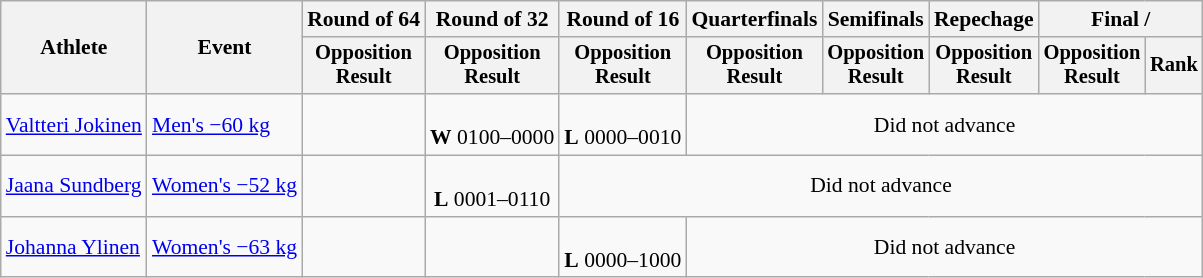<table class="wikitable" style="font-size:90%">
<tr>
<th rowspan="2">Athlete</th>
<th rowspan="2">Event</th>
<th>Round of 64</th>
<th>Round of 32</th>
<th>Round of 16</th>
<th>Quarterfinals</th>
<th>Semifinals</th>
<th>Repechage</th>
<th colspan=2>Final / </th>
</tr>
<tr style="font-size:95%">
<th>Opposition<br>Result</th>
<th>Opposition<br>Result</th>
<th>Opposition<br>Result</th>
<th>Opposition<br>Result</th>
<th>Opposition<br>Result</th>
<th>Opposition<br>Result</th>
<th>Opposition<br>Result</th>
<th>Rank</th>
</tr>
<tr align=center>
<td align=left><a href='#'>Valtteri Jokinen</a></td>
<td align=left><a href='#'>Men's −60 kg</a></td>
<td></td>
<td><br><strong>W</strong> 0100–0000</td>
<td><br><strong>L</strong> 0000–0010</td>
<td colspan=5>Did not advance</td>
</tr>
<tr align=center>
<td align=left><a href='#'>Jaana Sundberg</a></td>
<td align=left><a href='#'>Women's −52 kg</a></td>
<td></td>
<td><br><strong>L</strong> 0001–0110</td>
<td colspan=6>Did not advance</td>
</tr>
<tr align=center>
<td align=left><a href='#'>Johanna Ylinen</a></td>
<td align=left><a href='#'>Women's −63 kg</a></td>
<td></td>
<td></td>
<td><br><strong>L</strong> 0000–1000</td>
<td colspan=5>Did not advance</td>
</tr>
</table>
